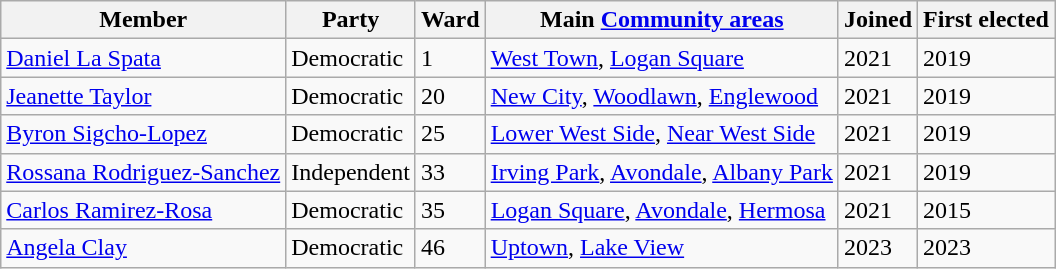<table class="wikitable sortable">
<tr>
<th>Member</th>
<th>Party</th>
<th>Ward</th>
<th>Main <a href='#'>Community areas</a></th>
<th>Joined</th>
<th>First elected</th>
</tr>
<tr>
<td><a href='#'>Daniel La Spata</a></td>
<td Democratic >Democratic </td>
<td>1</td>
<td><a href='#'>West Town</a>, <a href='#'>Logan Square</a></td>
<td>2021</td>
<td>2019</td>
</tr>
<tr>
<td><a href='#'>Jeanette Taylor</a></td>
<td Democratic >Democratic </td>
<td>20</td>
<td><a href='#'>New City</a>, <a href='#'>Woodlawn</a>, <a href='#'>Englewood</a></td>
<td>2021</td>
<td>2019</td>
</tr>
<tr>
<td><a href='#'>Byron Sigcho-Lopez</a></td>
<td Democratic >Democratic</td>
<td>25</td>
<td><a href='#'>Lower West Side</a>, <a href='#'>Near West Side</a></td>
<td>2021</td>
<td>2019</td>
</tr>
<tr>
<td><a href='#'>Rossana Rodriguez-Sanchez</a></td>
<td Independent >Independent </td>
<td>33</td>
<td><a href='#'>Irving Park</a>, <a href='#'>Avondale</a>, <a href='#'>Albany Park</a></td>
<td>2021</td>
<td>2019</td>
</tr>
<tr>
<td><a href='#'>Carlos Ramirez-Rosa</a></td>
<td Democratic >Democratic</td>
<td>35</td>
<td><a href='#'>Logan Square</a>, <a href='#'>Avondale</a>, <a href='#'>Hermosa</a></td>
<td>2021</td>
<td>2015</td>
</tr>
<tr>
<td><a href='#'>Angela Clay</a></td>
<td Democratic >Democratic</td>
<td>46</td>
<td><a href='#'>Uptown</a>, <a href='#'>Lake View</a></td>
<td>2023</td>
<td>2023</td>
</tr>
</table>
